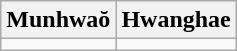<table class="wikitable">
<tr>
<th>Munhwaŏ</th>
<th>Hwanghae</th>
</tr>
<tr>
<td></td>
<td></td>
</tr>
</table>
